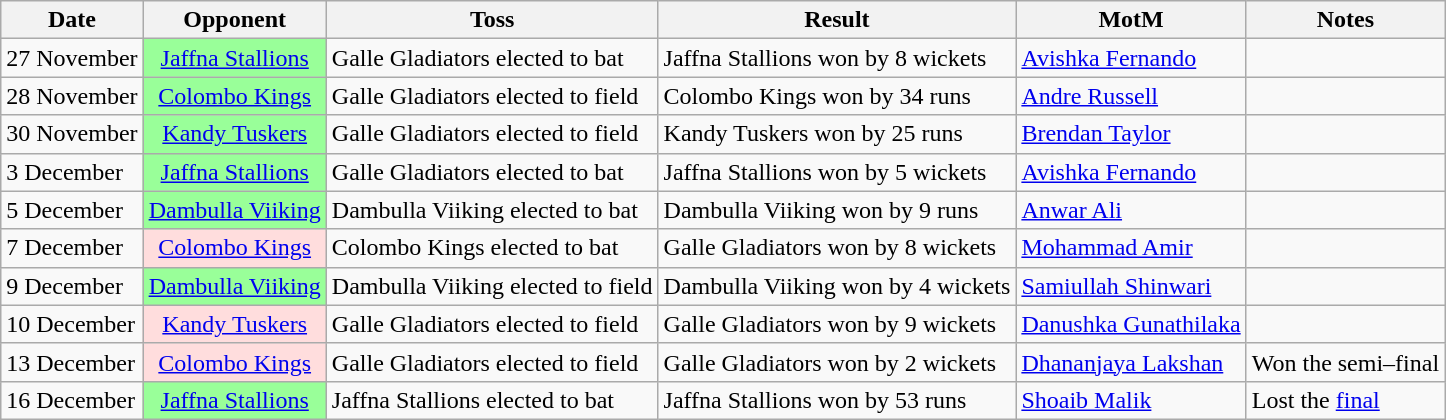<table class="wikitable">
<tr>
<th>Date</th>
<th>Opponent</th>
<th>Toss</th>
<th>Result</th>
<th>MotM</th>
<th>Notes</th>
</tr>
<tr>
<td>27 November</td>
<td style="background: #99FF99; text-align: center;"><a href='#'>Jaffna Stallions</a></td>
<td>Galle Gladiators elected to bat</td>
<td>Jaffna Stallions won by 8 wickets</td>
<td><a href='#'>Avishka Fernando</a></td>
<td></td>
</tr>
<tr>
<td>28 November</td>
<td style="background: #99FF99; text-align: center;"><a href='#'>Colombo Kings</a></td>
<td>Galle Gladiators elected to field</td>
<td>Colombo Kings won by 34 runs</td>
<td><a href='#'>Andre Russell</a></td>
<td></td>
</tr>
<tr>
<td>30 November</td>
<td style="background: #99FF99; text-align: center;"><a href='#'>Kandy Tuskers</a></td>
<td>Galle Gladiators elected to field</td>
<td>Kandy Tuskers won by 25 runs</td>
<td><a href='#'>Brendan Taylor</a></td>
<td></td>
</tr>
<tr>
<td>3 December</td>
<td style="background: #99FF99; text-align: center;"><a href='#'>Jaffna Stallions</a></td>
<td>Galle Gladiators elected to bat</td>
<td>Jaffna Stallions won by 5 wickets</td>
<td><a href='#'>Avishka Fernando</a></td>
<td></td>
</tr>
<tr>
<td>5 December</td>
<td style="background: #99FF99; text-align: center;"><a href='#'>Dambulla Viiking</a></td>
<td>Dambulla Viiking elected to bat</td>
<td>Dambulla Viiking won by 9 runs</td>
<td><a href='#'>Anwar Ali</a></td>
<td></td>
</tr>
<tr>
<td>7 December</td>
<td style="background: #FDD; text-align: center;"><a href='#'>Colombo Kings</a></td>
<td>Colombo Kings elected to bat</td>
<td>Galle Gladiators won by 8 wickets</td>
<td><a href='#'>Mohammad Amir</a></td>
<td></td>
</tr>
<tr>
<td>9 December</td>
<td style="background: #99FF99; text-align: center;"><a href='#'>Dambulla Viiking</a></td>
<td>Dambulla Viiking elected to field</td>
<td>Dambulla Viiking won by 4 wickets</td>
<td><a href='#'>Samiullah Shinwari</a></td>
<td></td>
</tr>
<tr>
<td>10 December</td>
<td style="background: #FDD; text-align: center;"><a href='#'>Kandy Tuskers</a></td>
<td>Galle Gladiators elected to field</td>
<td>Galle Gladiators won by 9 wickets</td>
<td><a href='#'>Danushka Gunathilaka</a></td>
<td></td>
</tr>
<tr>
<td>13 December</td>
<td style="background: #FDD; text-align: center;"><a href='#'>Colombo Kings</a></td>
<td>Galle Gladiators elected to field</td>
<td>Galle Gladiators won by 2 wickets</td>
<td><a href='#'>Dhananjaya Lakshan</a></td>
<td>Won the semi–final</td>
</tr>
<tr>
<td>16 December</td>
<td style="background: #99FF99; text-align: center;"><a href='#'>Jaffna Stallions</a></td>
<td>Jaffna Stallions elected to bat</td>
<td>Jaffna Stallions won by 53 runs</td>
<td><a href='#'>Shoaib Malik</a></td>
<td>Lost the <a href='#'>final</a></td>
</tr>
</table>
